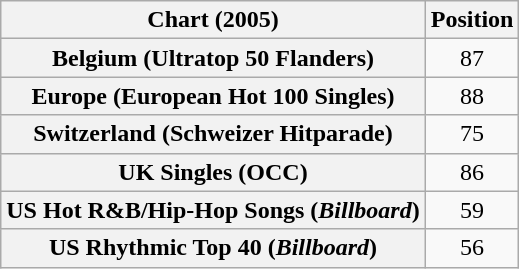<table class="wikitable sortable plainrowheaders" style="text-align:center">
<tr>
<th scope="col">Chart (2005)</th>
<th scope="col">Position</th>
</tr>
<tr>
<th scope="row">Belgium (Ultratop 50 Flanders)</th>
<td>87</td>
</tr>
<tr>
<th scope="row">Europe (European Hot 100 Singles)</th>
<td>88</td>
</tr>
<tr>
<th scope="row">Switzerland (Schweizer Hitparade)</th>
<td>75</td>
</tr>
<tr>
<th scope="row">UK Singles (OCC)</th>
<td>86</td>
</tr>
<tr>
<th scope="row">US Hot R&B/Hip-Hop Songs (<em>Billboard</em>)</th>
<td>59</td>
</tr>
<tr>
<th scope="row">US Rhythmic Top 40 (<em>Billboard</em>)</th>
<td>56</td>
</tr>
</table>
